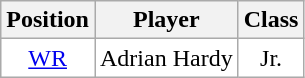<table class="wikitable sortable" border="1">
<tr>
<th>Position</th>
<th>Player</th>
<th>Class</th>
</tr>
<tr>
<td style="text-align:center; background:white"><a href='#'>WR</a></td>
<td style="text-align:center; background:white">Adrian Hardy</td>
<td style="text-align:center; background:white">Jr.</td>
</tr>
</table>
